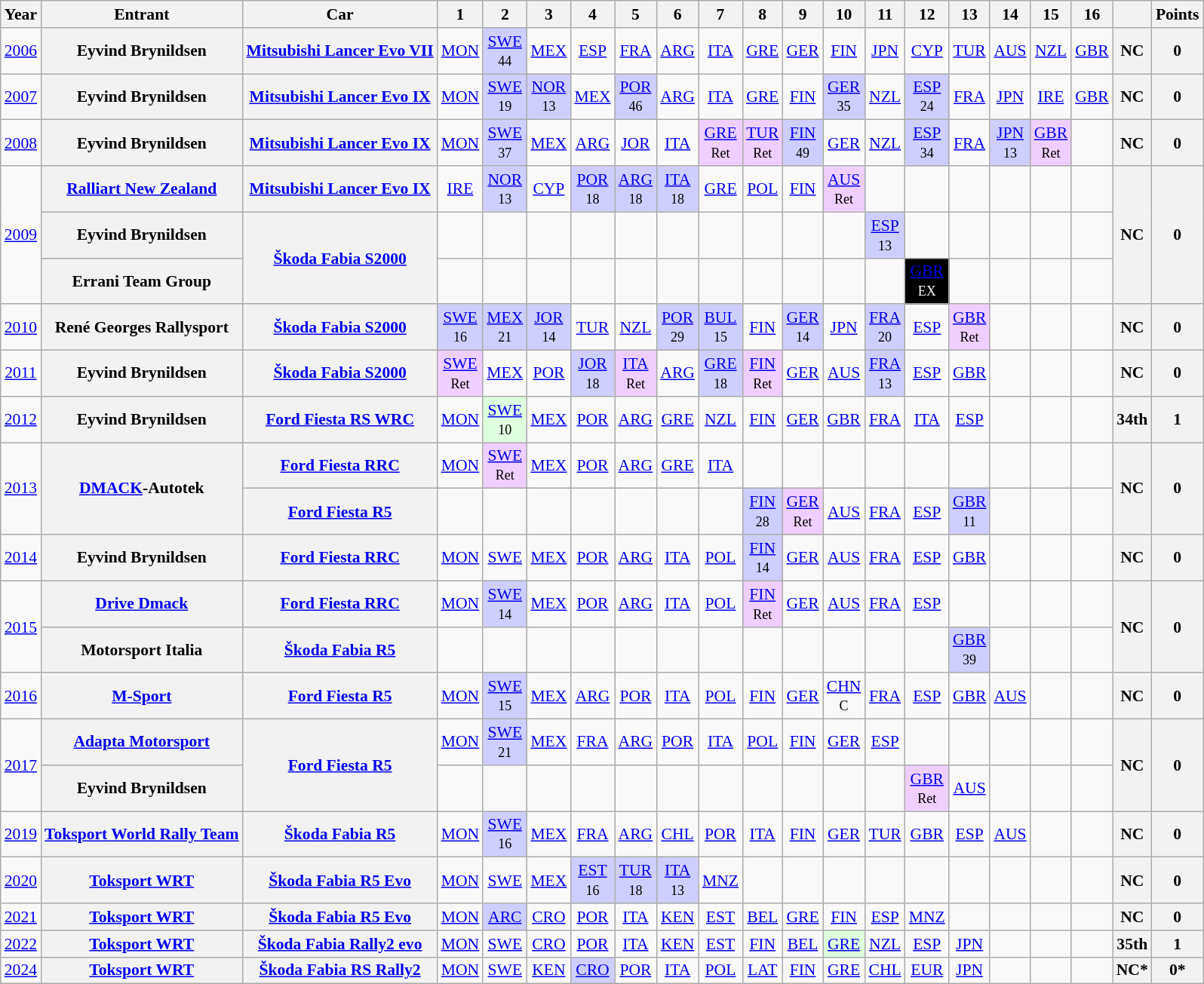<table class="wikitable" border="1" style="text-align:center; font-size:90%;">
<tr>
<th>Year</th>
<th>Entrant</th>
<th>Car</th>
<th>1</th>
<th>2</th>
<th>3</th>
<th>4</th>
<th>5</th>
<th>6</th>
<th>7</th>
<th>8</th>
<th>9</th>
<th>10</th>
<th>11</th>
<th>12</th>
<th>13</th>
<th>14</th>
<th>15</th>
<th>16</th>
<th></th>
<th>Points</th>
</tr>
<tr>
<td><a href='#'>2006</a></td>
<th>Eyvind Brynildsen</th>
<th><a href='#'>Mitsubishi Lancer Evo VII</a></th>
<td><a href='#'>MON</a></td>
<td style="background:#CFCFFF;"><a href='#'>SWE</a><br><small>44</small></td>
<td><a href='#'>MEX</a></td>
<td><a href='#'>ESP</a></td>
<td><a href='#'>FRA</a></td>
<td><a href='#'>ARG</a></td>
<td><a href='#'>ITA</a></td>
<td><a href='#'>GRE</a></td>
<td><a href='#'>GER</a></td>
<td><a href='#'>FIN</a></td>
<td><a href='#'>JPN</a></td>
<td><a href='#'>CYP</a></td>
<td><a href='#'>TUR</a></td>
<td><a href='#'>AUS</a></td>
<td><a href='#'>NZL</a></td>
<td><a href='#'>GBR</a></td>
<th>NC</th>
<th>0</th>
</tr>
<tr>
<td><a href='#'>2007</a></td>
<th>Eyvind Brynildsen</th>
<th><a href='#'>Mitsubishi Lancer Evo IX</a></th>
<td><a href='#'>MON</a></td>
<td style="background:#CFCFFF;"><a href='#'>SWE</a><br><small>19</small></td>
<td style="background:#CFCFFF;"><a href='#'>NOR</a><br><small>13</small></td>
<td><a href='#'>MEX</a></td>
<td style="background:#CFCFFF;"><a href='#'>POR</a><br><small>46</small></td>
<td><a href='#'>ARG</a></td>
<td><a href='#'>ITA</a></td>
<td><a href='#'>GRE</a></td>
<td><a href='#'>FIN</a></td>
<td style="background:#CFCFFF;"><a href='#'>GER</a><br><small>35</small></td>
<td><a href='#'>NZL</a></td>
<td style="background:#CFCFFF;"><a href='#'>ESP</a><br><small>24</small></td>
<td><a href='#'>FRA</a></td>
<td><a href='#'>JPN</a></td>
<td><a href='#'>IRE</a></td>
<td><a href='#'>GBR</a></td>
<th>NC</th>
<th>0</th>
</tr>
<tr>
<td><a href='#'>2008</a></td>
<th>Eyvind Brynildsen</th>
<th><a href='#'>Mitsubishi Lancer Evo IX</a></th>
<td><a href='#'>MON</a></td>
<td style="background:#CFCFFF;"><a href='#'>SWE</a><br><small>37</small></td>
<td><a href='#'>MEX</a></td>
<td><a href='#'>ARG</a></td>
<td><a href='#'>JOR</a></td>
<td><a href='#'>ITA</a></td>
<td style="background:#EFCFFF;"><a href='#'>GRE</a><br><small>Ret</small></td>
<td style="background:#EFCFFF;"><a href='#'>TUR</a><br><small>Ret</small></td>
<td style="background:#CFCFFF;"><a href='#'>FIN</a><br><small>49</small></td>
<td><a href='#'>GER</a></td>
<td><a href='#'>NZL</a></td>
<td style="background:#CFCFFF;"><a href='#'>ESP</a><br><small>34</small></td>
<td><a href='#'>FRA</a></td>
<td style="background:#CFCFFF;"><a href='#'>JPN</a><br><small>13</small></td>
<td style="background:#EFCFFF;"><a href='#'>GBR</a><br><small>Ret</small></td>
<td></td>
<th>NC</th>
<th>0</th>
</tr>
<tr>
<td rowspan=3><a href='#'>2009</a></td>
<th><a href='#'>Ralliart New Zealand</a></th>
<th><a href='#'>Mitsubishi Lancer Evo IX</a></th>
<td><a href='#'>IRE</a></td>
<td style="background:#CFCFFF;"><a href='#'>NOR</a><br><small>13</small></td>
<td><a href='#'>CYP</a></td>
<td style="background:#CFCFFF;"><a href='#'>POR</a><br><small>18</small></td>
<td style="background:#CFCFFF;"><a href='#'>ARG</a><br><small>18</small></td>
<td style="background:#CFCFFF;"><a href='#'>ITA</a><br><small>18</small></td>
<td><a href='#'>GRE</a></td>
<td><a href='#'>POL</a></td>
<td><a href='#'>FIN</a></td>
<td style="background:#EFCFFF;"><a href='#'>AUS</a><br><small>Ret</small></td>
<td></td>
<td></td>
<td></td>
<td></td>
<td></td>
<td></td>
<th rowspan=3>NC</th>
<th rowspan=3>0</th>
</tr>
<tr>
<th>Eyvind Brynildsen</th>
<th rowspan=2><a href='#'>Škoda Fabia S2000</a></th>
<td></td>
<td></td>
<td></td>
<td></td>
<td></td>
<td></td>
<td></td>
<td></td>
<td></td>
<td></td>
<td style="background:#CFCFFF;"><a href='#'>ESP</a><br><small>13</small></td>
<td></td>
<td></td>
<td></td>
<td></td>
<td></td>
</tr>
<tr>
<th>Errani Team Group</th>
<td></td>
<td></td>
<td></td>
<td></td>
<td></td>
<td></td>
<td></td>
<td></td>
<td></td>
<td></td>
<td></td>
<td style="background:#000000; color:white;"><a href='#'><span>GBR</span></a><br><small>EX</small></td>
<td></td>
<td></td>
<td></td>
<td></td>
</tr>
<tr>
<td><a href='#'>2010</a></td>
<th>René Georges Rallysport</th>
<th><a href='#'>Škoda Fabia S2000</a></th>
<td style="background:#CFCFFF;"><a href='#'>SWE</a><br><small>16</small></td>
<td style="background:#CFCFFF;"><a href='#'>MEX</a><br><small>21</small></td>
<td style="background:#CFCFFF;"><a href='#'>JOR</a><br><small>14</small></td>
<td><a href='#'>TUR</a></td>
<td><a href='#'>NZL</a></td>
<td style="background:#CFCFFF;"><a href='#'>POR</a><br><small>29</small></td>
<td style="background:#CFCFFF;"><a href='#'>BUL</a><br><small>15</small></td>
<td><a href='#'>FIN</a></td>
<td style="background:#CFCFFF;"><a href='#'>GER</a><br><small>14</small></td>
<td><a href='#'>JPN</a></td>
<td style="background:#CFCFFF;"><a href='#'>FRA</a><br><small>20</small></td>
<td><a href='#'>ESP</a></td>
<td style="background:#EFCFFF;"><a href='#'>GBR</a><br><small>Ret</small></td>
<td></td>
<td></td>
<td></td>
<th>NC</th>
<th>0</th>
</tr>
<tr>
<td><a href='#'>2011</a></td>
<th>Eyvind Brynildsen</th>
<th><a href='#'>Škoda Fabia S2000</a></th>
<td style="background:#EFCFFF;"><a href='#'>SWE</a><br><small>Ret</small></td>
<td><a href='#'>MEX</a></td>
<td><a href='#'>POR</a></td>
<td style="background:#CFCFFF;"><a href='#'>JOR</a><br><small>18</small></td>
<td style="background:#EFCFFF;"><a href='#'>ITA</a><br><small>Ret</small></td>
<td><a href='#'>ARG</a></td>
<td style="background:#CFCFFF;"><a href='#'>GRE</a><br><small>18</small></td>
<td style="background:#EFCFFF;"><a href='#'>FIN</a><br><small>Ret</small></td>
<td><a href='#'>GER</a></td>
<td><a href='#'>AUS</a></td>
<td style="background:#CFCFFF;"><a href='#'>FRA</a><br><small>13</small></td>
<td><a href='#'>ESP</a></td>
<td><a href='#'>GBR</a></td>
<td></td>
<td></td>
<td></td>
<th>NC</th>
<th>0</th>
</tr>
<tr>
<td><a href='#'>2012</a></td>
<th>Eyvind Brynildsen</th>
<th><a href='#'>Ford Fiesta RS WRC</a></th>
<td><a href='#'>MON</a></td>
<td style="background:#DFFFDF;"><a href='#'>SWE</a><br><small>10</small></td>
<td><a href='#'>MEX</a></td>
<td><a href='#'>POR</a></td>
<td><a href='#'>ARG</a></td>
<td><a href='#'>GRE</a></td>
<td><a href='#'>NZL</a></td>
<td><a href='#'>FIN</a></td>
<td><a href='#'>GER</a></td>
<td><a href='#'>GBR</a></td>
<td><a href='#'>FRA</a></td>
<td><a href='#'>ITA</a></td>
<td><a href='#'>ESP</a></td>
<td></td>
<td></td>
<td></td>
<th>34th</th>
<th>1</th>
</tr>
<tr>
<td rowspan=2><a href='#'>2013</a></td>
<th rowspan=2><a href='#'>DMACK</a>-Autotek</th>
<th><a href='#'>Ford Fiesta RRC</a></th>
<td><a href='#'>MON</a></td>
<td style="background:#EFCFFF;"><a href='#'>SWE</a><br><small>Ret</small></td>
<td><a href='#'>MEX</a></td>
<td><a href='#'>POR</a></td>
<td><a href='#'>ARG</a></td>
<td><a href='#'>GRE</a></td>
<td><a href='#'>ITA</a></td>
<td></td>
<td></td>
<td></td>
<td></td>
<td></td>
<td></td>
<td></td>
<td></td>
<td></td>
<th rowspan=2>NC</th>
<th rowspan=2>0</th>
</tr>
<tr>
<th><a href='#'>Ford Fiesta R5</a></th>
<td></td>
<td></td>
<td></td>
<td></td>
<td></td>
<td></td>
<td></td>
<td style="background:#CFCFFF;"><a href='#'>FIN</a><br><small>28</small></td>
<td style="background:#EFCFFF;"><a href='#'>GER</a><br><small>Ret</small></td>
<td><a href='#'>AUS</a></td>
<td><a href='#'>FRA</a></td>
<td><a href='#'>ESP</a></td>
<td style="background:#CFCFFF;"><a href='#'>GBR</a><br><small>11</small></td>
<td></td>
<td></td>
<td></td>
</tr>
<tr>
<td><a href='#'>2014</a></td>
<th>Eyvind Brynildsen</th>
<th><a href='#'>Ford Fiesta RRC</a></th>
<td><a href='#'>MON</a></td>
<td><a href='#'>SWE</a></td>
<td><a href='#'>MEX</a></td>
<td><a href='#'>POR</a></td>
<td><a href='#'>ARG</a></td>
<td><a href='#'>ITA</a></td>
<td><a href='#'>POL</a></td>
<td style="background:#CFCFFF;"><a href='#'>FIN</a><br><small>14</small></td>
<td><a href='#'>GER</a></td>
<td><a href='#'>AUS</a></td>
<td><a href='#'>FRA</a></td>
<td><a href='#'>ESP</a></td>
<td><a href='#'>GBR</a></td>
<td></td>
<td></td>
<td></td>
<th>NC</th>
<th>0</th>
</tr>
<tr>
<td rowspan="2"><a href='#'>2015</a></td>
<th><a href='#'>Drive Dmack</a></th>
<th><a href='#'>Ford Fiesta RRC</a></th>
<td><a href='#'>MON</a></td>
<td style="background:#CFCFFF;"><a href='#'>SWE</a><br><small>14</small></td>
<td><a href='#'>MEX</a></td>
<td><a href='#'>POR</a></td>
<td><a href='#'>ARG</a></td>
<td><a href='#'>ITA</a></td>
<td><a href='#'>POL</a></td>
<td style="background:#EFCFFF;"><a href='#'>FIN</a><br><small>Ret</small></td>
<td><a href='#'>GER</a></td>
<td><a href='#'>AUS</a></td>
<td><a href='#'>FRA</a></td>
<td><a href='#'>ESP</a></td>
<td></td>
<td></td>
<td></td>
<td></td>
<th rowspan="2">NC</th>
<th rowspan="2">0</th>
</tr>
<tr>
<th>Motorsport Italia</th>
<th><a href='#'>Škoda Fabia R5</a></th>
<td></td>
<td></td>
<td></td>
<td></td>
<td></td>
<td></td>
<td></td>
<td></td>
<td></td>
<td></td>
<td></td>
<td></td>
<td style="background:#CFCFFF;"><a href='#'>GBR</a><br><small>39</small></td>
<td></td>
<td></td>
<td></td>
</tr>
<tr>
<td><a href='#'>2016</a></td>
<th><a href='#'>M-Sport</a></th>
<th><a href='#'>Ford Fiesta R5</a></th>
<td><a href='#'>MON</a></td>
<td style="background:#CFCFFF;"><a href='#'>SWE</a><br><small>15</small></td>
<td><a href='#'>MEX</a></td>
<td><a href='#'>ARG</a></td>
<td><a href='#'>POR</a></td>
<td><a href='#'>ITA</a></td>
<td><a href='#'>POL</a></td>
<td><a href='#'>FIN</a></td>
<td><a href='#'>GER</a></td>
<td><a href='#'>CHN</a><br><small>C</small></td>
<td><a href='#'>FRA</a></td>
<td><a href='#'>ESP</a></td>
<td><a href='#'>GBR</a></td>
<td><a href='#'>AUS</a></td>
<td></td>
<td></td>
<th>NC</th>
<th>0</th>
</tr>
<tr>
<td rowspan="2"><a href='#'>2017</a></td>
<th><a href='#'>Adapta Motorsport</a></th>
<th rowspan="2"><a href='#'>Ford Fiesta R5</a></th>
<td><a href='#'>MON</a></td>
<td style="background:#CFCFFF;"><a href='#'>SWE</a><br><small>21</small></td>
<td><a href='#'>MEX</a></td>
<td><a href='#'>FRA</a></td>
<td><a href='#'>ARG</a></td>
<td><a href='#'>POR</a></td>
<td><a href='#'>ITA</a></td>
<td><a href='#'>POL</a></td>
<td><a href='#'>FIN</a></td>
<td><a href='#'>GER</a></td>
<td><a href='#'>ESP</a></td>
<td></td>
<td></td>
<td></td>
<td></td>
<td></td>
<th rowspan="2">NC</th>
<th rowspan="2">0</th>
</tr>
<tr>
<th>Eyvind Brynildsen</th>
<td></td>
<td></td>
<td></td>
<td></td>
<td></td>
<td></td>
<td></td>
<td></td>
<td></td>
<td></td>
<td></td>
<td style="background:#EFCFFF;"><a href='#'>GBR</a><br><small>Ret</small></td>
<td><a href='#'>AUS</a></td>
<td></td>
<td></td>
<td></td>
</tr>
<tr>
<td><a href='#'>2019</a></td>
<th><a href='#'>Toksport World Rally Team</a></th>
<th><a href='#'>Škoda Fabia R5</a></th>
<td><a href='#'>MON</a></td>
<td style="background:#cfcfff;"><a href='#'>SWE</a><br><small>16</small></td>
<td><a href='#'>MEX</a></td>
<td><a href='#'>FRA</a></td>
<td><a href='#'>ARG</a></td>
<td><a href='#'>CHL</a></td>
<td><a href='#'>POR</a></td>
<td><a href='#'>ITA</a></td>
<td><a href='#'>FIN</a></td>
<td><a href='#'>GER</a></td>
<td><a href='#'>TUR</a></td>
<td><a href='#'>GBR</a></td>
<td><a href='#'>ESP</a></td>
<td><a href='#'>AUS</a><br></td>
<td></td>
<td></td>
<th>NC</th>
<th>0</th>
</tr>
<tr>
<td><a href='#'>2020</a></td>
<th><a href='#'>Toksport WRT</a></th>
<th><a href='#'>Škoda Fabia R5 Evo</a></th>
<td><a href='#'>MON</a></td>
<td><a href='#'>SWE</a></td>
<td><a href='#'>MEX</a></td>
<td style="background:#cfcfff;"><a href='#'>EST</a><br><small>16</small></td>
<td style="background:#cfcfff;"><a href='#'>TUR</a><br><small>18</small></td>
<td style="background:#cfcfff;"><a href='#'>ITA</a><br><small>13</small></td>
<td><a href='#'>MNZ</a></td>
<td></td>
<td></td>
<td></td>
<td></td>
<td></td>
<td></td>
<td></td>
<td></td>
<td></td>
<th>NC</th>
<th>0</th>
</tr>
<tr>
<td><a href='#'>2021</a></td>
<th><a href='#'>Toksport WRT</a></th>
<th><a href='#'>Škoda Fabia R5 Evo</a></th>
<td><a href='#'>MON</a></td>
<td style="background:#CFCFFF;"><a href='#'>ARC</a><br></td>
<td><a href='#'>CRO</a></td>
<td><a href='#'>POR</a></td>
<td><a href='#'>ITA</a></td>
<td><a href='#'>KEN</a></td>
<td><a href='#'>EST</a></td>
<td><a href='#'>BEL</a></td>
<td><a href='#'>GRE</a></td>
<td><a href='#'>FIN</a></td>
<td><a href='#'>ESP</a></td>
<td><a href='#'>MNZ</a></td>
<td></td>
<td></td>
<td></td>
<td></td>
<th>NC</th>
<th>0</th>
</tr>
<tr>
<td><a href='#'>2022</a></td>
<th><a href='#'>Toksport WRT</a></th>
<th><a href='#'>Škoda Fabia Rally2 evo</a></th>
<td><a href='#'>MON</a></td>
<td><a href='#'>SWE</a></td>
<td><a href='#'>CRO</a></td>
<td><a href='#'>POR</a></td>
<td><a href='#'>ITA</a></td>
<td><a href='#'>KEN</a></td>
<td><a href='#'>EST</a></td>
<td><a href='#'>FIN</a></td>
<td><a href='#'>BEL</a></td>
<td style="background:#dfffdf;"><a href='#'>GRE</a><br></td>
<td><a href='#'>NZL</a></td>
<td><a href='#'>ESP</a></td>
<td><a href='#'>JPN</a></td>
<td></td>
<td></td>
<td></td>
<th>35th</th>
<th>1</th>
</tr>
<tr>
<td><a href='#'>2024</a></td>
<th><a href='#'>Toksport WRT</a></th>
<th><a href='#'>Škoda Fabia RS Rally2</a></th>
<td><a href='#'>MON</a></td>
<td><a href='#'>SWE</a></td>
<td><a href='#'>KEN</a></td>
<td style="background:#CFCFFF;"><a href='#'>CRO</a><br></td>
<td><a href='#'>POR</a></td>
<td><a href='#'>ITA</a></td>
<td><a href='#'>POL</a></td>
<td><a href='#'>LAT</a></td>
<td><a href='#'>FIN</a></td>
<td><a href='#'>GRE</a></td>
<td><a href='#'>CHL</a></td>
<td><a href='#'>EUR</a></td>
<td><a href='#'>JPN</a></td>
<td></td>
<td></td>
<td></td>
<th>NC*</th>
<th>0*</th>
</tr>
</table>
